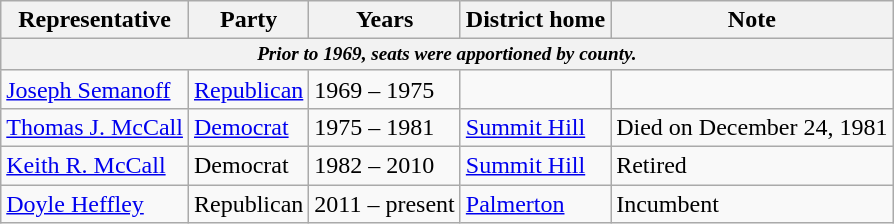<table class=wikitable>
<tr valign=bottom>
<th>Representative</th>
<th>Party</th>
<th>Years</th>
<th>District home</th>
<th>Note</th>
</tr>
<tr>
<th colspan=5 style="font-size: 80%;"><em>Prior to 1969, seats were apportioned by county.</em></th>
</tr>
<tr>
<td><a href='#'>Joseph Semanoff</a></td>
<td><a href='#'>Republican</a></td>
<td>1969 – 1975</td>
<td></td>
<td></td>
</tr>
<tr>
<td><a href='#'>Thomas J. McCall</a></td>
<td><a href='#'>Democrat</a></td>
<td>1975 – 1981</td>
<td><a href='#'>Summit Hill</a></td>
<td>Died on December 24, 1981</td>
</tr>
<tr>
<td><a href='#'>Keith R. McCall</a></td>
<td>Democrat</td>
<td>1982 – 2010</td>
<td><a href='#'>Summit Hill</a></td>
<td>Retired</td>
</tr>
<tr>
<td><a href='#'>Doyle Heffley</a></td>
<td>Republican</td>
<td>2011 – present</td>
<td><a href='#'>Palmerton</a></td>
<td>Incumbent</td>
</tr>
</table>
